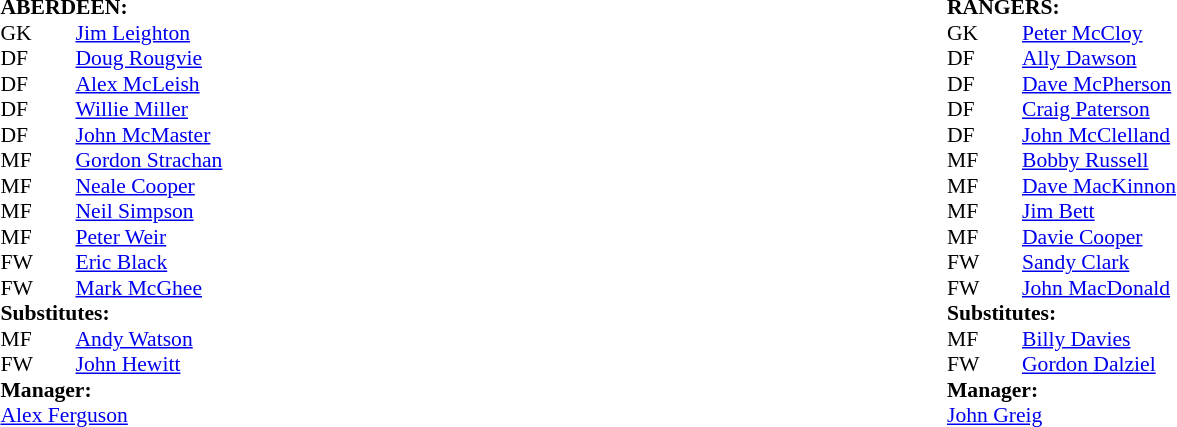<table style="width:100%;">
<tr>
<td style="vertical-align:top; width:50%;"><br><table style="font-size: 90%" cellspacing="0" cellpadding="0">
<tr>
<td colspan="4"><strong>ABERDEEN:</strong></td>
</tr>
<tr>
<th width="25"></th>
<th width="25"></th>
</tr>
<tr>
<td>GK</td>
<td></td>
<td> <a href='#'>Jim Leighton</a></td>
</tr>
<tr>
<td>DF</td>
<td></td>
<td> <a href='#'>Doug Rougvie</a></td>
<td></td>
<td></td>
</tr>
<tr>
<td>DF</td>
<td></td>
<td> <a href='#'>Alex McLeish</a></td>
</tr>
<tr>
<td>DF</td>
<td></td>
<td> <a href='#'>Willie Miller</a></td>
</tr>
<tr>
<td>DF</td>
<td></td>
<td> <a href='#'>John McMaster</a></td>
</tr>
<tr>
<td>MF</td>
<td></td>
<td> <a href='#'>Gordon Strachan</a></td>
</tr>
<tr>
<td>MF</td>
<td></td>
<td> <a href='#'>Neale Cooper</a></td>
</tr>
<tr>
<td>MF</td>
<td></td>
<td> <a href='#'>Neil Simpson</a></td>
</tr>
<tr>
<td>MF</td>
<td></td>
<td> <a href='#'>Peter Weir</a></td>
<td></td>
<td></td>
<td></td>
</tr>
<tr>
<td>FW</td>
<td></td>
<td> <a href='#'>Eric Black</a></td>
</tr>
<tr>
<td>FW</td>
<td></td>
<td> <a href='#'>Mark McGhee</a></td>
</tr>
<tr>
<td colspan=4><strong>Substitutes:</strong></td>
</tr>
<tr>
<td>MF</td>
<td></td>
<td> <a href='#'>Andy Watson</a></td>
<td></td>
<td></td>
</tr>
<tr>
<td>FW</td>
<td></td>
<td> <a href='#'>John Hewitt</a></td>
<td></td>
<td></td>
<td></td>
</tr>
<tr>
<td colspan=4><strong>Manager:</strong></td>
</tr>
<tr>
<td colspan="4"> <a href='#'>Alex Ferguson</a></td>
</tr>
</table>
</td>
<td style="vertical-align:top; width:50%;"><br><table style="font-size: 90%" cellspacing="0" cellpadding="0">
<tr>
<td colspan="4"><strong>RANGERS:</strong></td>
</tr>
<tr>
<th width="25"></th>
<th width="25"></th>
</tr>
<tr>
<td>GK</td>
<td></td>
<td> <a href='#'>Peter McCloy</a></td>
</tr>
<tr>
<td>DF</td>
<td></td>
<td> <a href='#'>Ally Dawson</a></td>
</tr>
<tr>
<td>DF</td>
<td></td>
<td> <a href='#'>Dave McPherson</a></td>
</tr>
<tr>
<td>DF</td>
<td></td>
<td> <a href='#'>Craig Paterson</a></td>
</tr>
<tr>
<td>DF</td>
<td></td>
<td> <a href='#'>John McClelland</a></td>
</tr>
<tr>
<td>MF</td>
<td></td>
<td> <a href='#'>Bobby Russell</a></td>
</tr>
<tr>
<td>MF</td>
<td></td>
<td> <a href='#'>Dave MacKinnon</a></td>
</tr>
<tr>
<td>MF</td>
<td></td>
<td> <a href='#'>Jim Bett</a></td>
</tr>
<tr>
<td>MF</td>
<td></td>
<td> <a href='#'>Davie Cooper</a></td>
<td></td>
<td></td>
</tr>
<tr>
<td>FW</td>
<td></td>
<td> <a href='#'>Sandy Clark</a></td>
</tr>
<tr>
<td>FW</td>
<td></td>
<td> <a href='#'>John MacDonald</a></td>
<td></td>
<td></td>
<td></td>
</tr>
<tr>
<td colspan=4><strong>Substitutes:</strong></td>
</tr>
<tr>
<td>MF</td>
<td></td>
<td> <a href='#'>Billy Davies</a></td>
<td></td>
<td></td>
</tr>
<tr>
<td>FW</td>
<td></td>
<td> <a href='#'>Gordon Dalziel</a></td>
<td></td>
<td></td>
<td></td>
</tr>
<tr>
<td colspan=4><strong>Manager:</strong></td>
</tr>
<tr>
<td colspan="4"> <a href='#'>John Greig</a></td>
</tr>
</table>
</td>
</tr>
</table>
